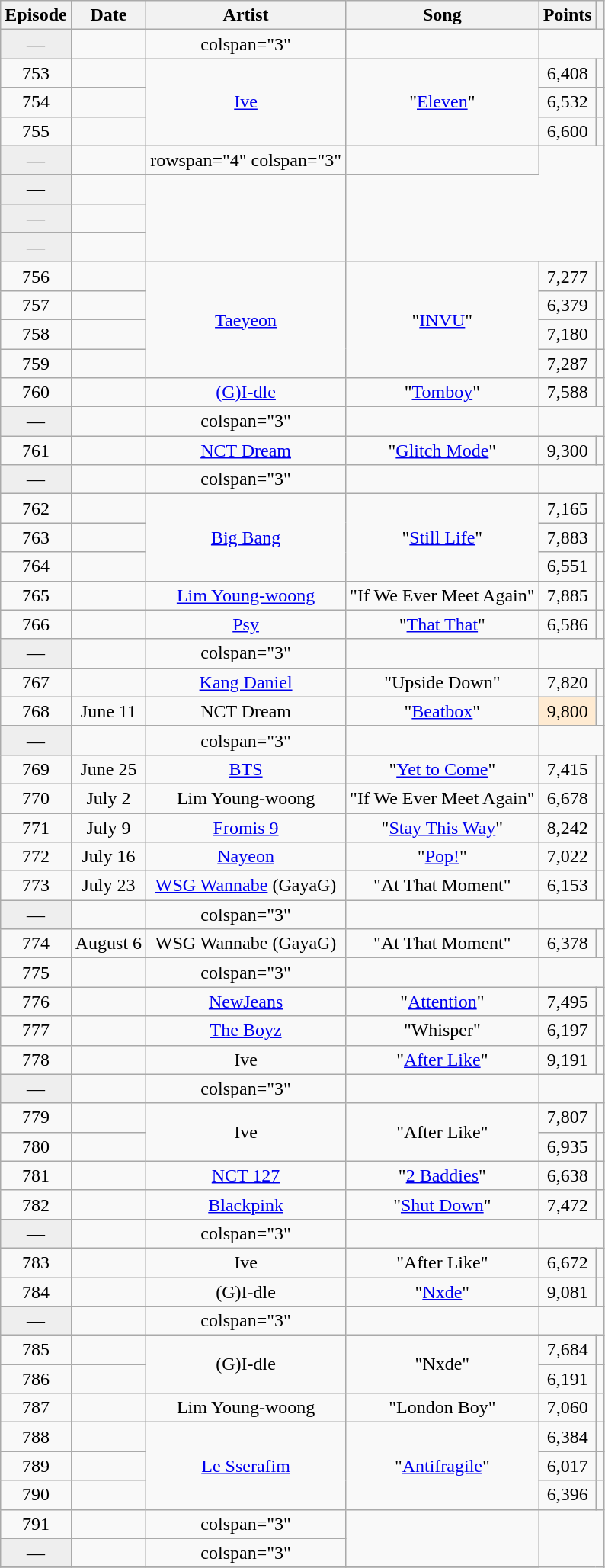<table class="wikitable sortable" style="text-align:center">
<tr>
<th>Episode</th>
<th>Date</th>
<th>Artist</th>
<th>Song</th>
<th>Points</th>
<th class="unsortable"></th>
</tr>
<tr>
<td style="background:#eee">—</td>
<td></td>
<td>colspan="3" </td>
<td></td>
</tr>
<tr>
<td>753</td>
<td></td>
<td rowspan="3"><a href='#'>Ive</a></td>
<td rowspan="3">"<a href='#'>Eleven</a>"</td>
<td>6,408</td>
<td></td>
</tr>
<tr>
<td>754</td>
<td></td>
<td>6,532</td>
<td></td>
</tr>
<tr>
<td>755</td>
<td></td>
<td>6,600</td>
<td></td>
</tr>
<tr>
<td style="background:#eee">—</td>
<td></td>
<td>rowspan="4" colspan="3" </td>
<td></td>
</tr>
<tr>
<td style="background:#eee">—</td>
<td></td>
<td rowspan="3"></td>
</tr>
<tr>
<td style="background:#eee">—</td>
<td></td>
</tr>
<tr>
<td style="background:#eee">—</td>
<td></td>
</tr>
<tr>
<td>756</td>
<td></td>
<td rowspan="4"><a href='#'>Taeyeon</a></td>
<td rowspan="4">"<a href='#'>INVU</a>"</td>
<td>7,277</td>
<td></td>
</tr>
<tr>
<td>757</td>
<td></td>
<td>6,379</td>
<td></td>
</tr>
<tr>
<td>758</td>
<td></td>
<td>7,180</td>
<td></td>
</tr>
<tr>
<td>759</td>
<td></td>
<td>7,287</td>
<td></td>
</tr>
<tr>
<td>760</td>
<td></td>
<td><a href='#'>(G)I-dle</a></td>
<td>"<a href='#'>Tomboy</a>"</td>
<td>7,588</td>
<td></td>
</tr>
<tr>
<td style="background:#eee">—</td>
<td></td>
<td>colspan="3" </td>
<td></td>
</tr>
<tr>
<td>761</td>
<td></td>
<td><a href='#'>NCT Dream</a></td>
<td>"<a href='#'>Glitch Mode</a>"</td>
<td>9,300</td>
<td></td>
</tr>
<tr>
<td style="background:#eee">—</td>
<td></td>
<td>colspan="3" </td>
<td></td>
</tr>
<tr>
<td>762</td>
<td></td>
<td rowspan="3"><a href='#'>Big Bang</a></td>
<td rowspan="3">"<a href='#'>Still Life</a>"</td>
<td>7,165</td>
<td></td>
</tr>
<tr>
<td>763</td>
<td></td>
<td>7,883</td>
<td></td>
</tr>
<tr>
<td>764</td>
<td></td>
<td>6,551</td>
<td></td>
</tr>
<tr>
<td>765</td>
<td></td>
<td><a href='#'>Lim Young-woong</a></td>
<td>"If We Ever Meet Again"</td>
<td>7,885</td>
<td></td>
</tr>
<tr>
<td>766</td>
<td></td>
<td><a href='#'>Psy</a></td>
<td>"<a href='#'>That That</a>"</td>
<td>6,586</td>
<td></td>
</tr>
<tr>
<td style="background:#eee">—</td>
<td></td>
<td>colspan="3" </td>
<td></td>
</tr>
<tr>
<td>767</td>
<td></td>
<td><a href='#'>Kang Daniel</a></td>
<td>"Upside Down"</td>
<td>7,820</td>
<td></td>
</tr>
<tr>
<td>768</td>
<td>June 11</td>
<td>NCT Dream </td>
<td>"<a href='#'>Beatbox</a>"</td>
<td style="background:#ffebd2">9,800</td>
<td></td>
</tr>
<tr>
<td style="background:#eee">—</td>
<td></td>
<td>colspan="3" </td>
<td></td>
</tr>
<tr>
<td>769</td>
<td>June 25</td>
<td><a href='#'>BTS</a> </td>
<td>"<a href='#'>Yet to Come</a>"</td>
<td>7,415</td>
<td></td>
</tr>
<tr>
<td>770</td>
<td>July 2</td>
<td>Lim Young-woong </td>
<td>"If We Ever Meet Again"</td>
<td>6,678</td>
<td></td>
</tr>
<tr>
<td>771</td>
<td>July 9</td>
<td><a href='#'>Fromis 9</a> </td>
<td>"<a href='#'>Stay This Way</a>"</td>
<td>8,242</td>
<td></td>
</tr>
<tr>
<td>772</td>
<td>July 16</td>
<td><a href='#'>Nayeon</a></td>
<td>"<a href='#'>Pop!</a>"</td>
<td>7,022</td>
<td></td>
</tr>
<tr>
<td>773</td>
<td>July 23</td>
<td><a href='#'>WSG Wannabe</a> (GayaG)</td>
<td>"At That Moment"</td>
<td>6,153</td>
<td></td>
</tr>
<tr>
<td style="background:#eee">—</td>
<td></td>
<td>colspan="3" </td>
<td></td>
</tr>
<tr>
<td>774</td>
<td>August 6</td>
<td>WSG Wannabe (GayaG)</td>
<td>"At That Moment"</td>
<td>6,378</td>
<td></td>
</tr>
<tr>
<td>775</td>
<td></td>
<td>colspan="3" </td>
<td></td>
</tr>
<tr>
<td>776</td>
<td></td>
<td><a href='#'>NewJeans</a></td>
<td>"<a href='#'>Attention</a>"</td>
<td>7,495</td>
<td></td>
</tr>
<tr>
<td>777</td>
<td></td>
<td><a href='#'>The Boyz</a></td>
<td>"Whisper"</td>
<td>6,197</td>
<td></td>
</tr>
<tr>
<td>778</td>
<td></td>
<td>Ive</td>
<td>"<a href='#'>After Like</a>"</td>
<td>9,191</td>
<td></td>
</tr>
<tr>
<td style="background:#eee">—</td>
<td></td>
<td>colspan="3" </td>
<td></td>
</tr>
<tr>
<td>779</td>
<td></td>
<td rowspan="2">Ive</td>
<td rowspan="2">"After Like"</td>
<td>7,807</td>
<td></td>
</tr>
<tr>
<td>780</td>
<td></td>
<td>6,935</td>
<td></td>
</tr>
<tr>
<td>781</td>
<td></td>
<td><a href='#'>NCT 127</a></td>
<td>"<a href='#'>2 Baddies</a>"</td>
<td>6,638</td>
<td></td>
</tr>
<tr>
<td>782</td>
<td></td>
<td><a href='#'>Blackpink</a></td>
<td>"<a href='#'>Shut Down</a>"</td>
<td>7,472</td>
<td></td>
</tr>
<tr>
<td style="background:#eee">—</td>
<td></td>
<td>colspan="3" </td>
<td></td>
</tr>
<tr>
<td>783</td>
<td></td>
<td>Ive</td>
<td>"After Like"</td>
<td>6,672</td>
<td></td>
</tr>
<tr>
<td>784</td>
<td></td>
<td>(G)I-dle</td>
<td>"<a href='#'>Nxde</a>"</td>
<td>9,081</td>
<td></td>
</tr>
<tr>
<td style="background:#eee">—</td>
<td></td>
<td>colspan="3" </td>
<td></td>
</tr>
<tr>
<td>785</td>
<td></td>
<td rowspan="2">(G)I-dle</td>
<td rowspan="2">"Nxde"</td>
<td>7,684</td>
<td></td>
</tr>
<tr>
<td>786</td>
<td></td>
<td>6,191</td>
<td></td>
</tr>
<tr>
<td>787</td>
<td></td>
<td>Lim Young-woong </td>
<td>"London Boy"</td>
<td>7,060</td>
<td></td>
</tr>
<tr>
<td>788</td>
<td></td>
<td rowspan="3"><a href='#'>Le Sserafim</a></td>
<td rowspan="3">"<a href='#'>Antifragile</a>"</td>
<td>6,384</td>
<td></td>
</tr>
<tr>
<td>789</td>
<td></td>
<td>6,017</td>
<td></td>
</tr>
<tr>
<td>790</td>
<td></td>
<td>6,396</td>
<td></td>
</tr>
<tr>
<td>791</td>
<td></td>
<td>colspan="3" </td>
<td rowspan="2"></td>
</tr>
<tr>
<td style="background:#eee">—</td>
<td></td>
<td>colspan="3" </td>
</tr>
<tr>
</tr>
</table>
